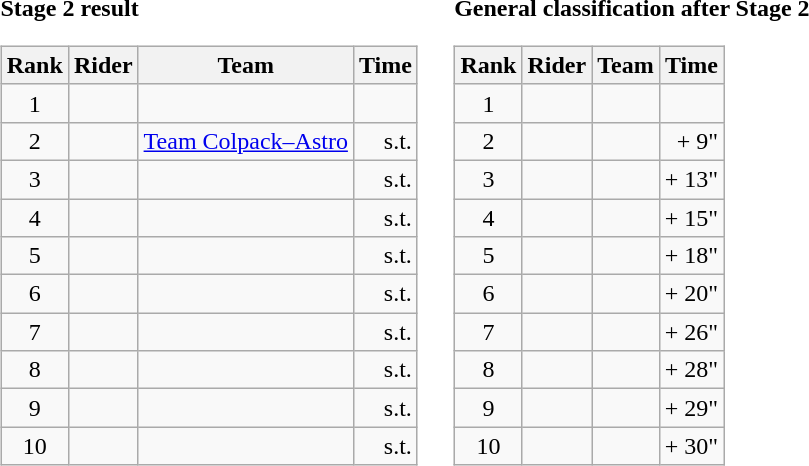<table>
<tr>
<td><strong>Stage 2 result</strong><br><table class="wikitable">
<tr>
<th scope="col">Rank</th>
<th scope="col">Rider</th>
<th scope="col">Team</th>
<th scope="col">Time</th>
</tr>
<tr>
<td style="text-align:center;">1</td>
<td></td>
<td></td>
<td style="text-align:right;"></td>
</tr>
<tr>
<td style="text-align:center;">2</td>
<td></td>
<td><a href='#'>Team Colpack–Astro</a></td>
<td style="text-align:right;">s.t.</td>
</tr>
<tr>
<td style="text-align:center;">3</td>
<td></td>
<td></td>
<td style="text-align:right;">s.t.</td>
</tr>
<tr>
<td style="text-align:center;">4</td>
<td></td>
<td></td>
<td style="text-align:right;">s.t.</td>
</tr>
<tr>
<td style="text-align:center;">5</td>
<td></td>
<td></td>
<td style="text-align:right;">s.t.</td>
</tr>
<tr>
<td style="text-align:center;">6</td>
<td></td>
<td></td>
<td style="text-align:right;">s.t.</td>
</tr>
<tr>
<td style="text-align:center;">7</td>
<td></td>
<td></td>
<td style="text-align:right;">s.t.</td>
</tr>
<tr>
<td style="text-align:center;">8</td>
<td></td>
<td></td>
<td style="text-align:right;">s.t.</td>
</tr>
<tr>
<td style="text-align:center;">9</td>
<td></td>
<td></td>
<td style="text-align:right;">s.t.</td>
</tr>
<tr>
<td style="text-align:center;">10</td>
<td></td>
<td></td>
<td style="text-align:right;">s.t.</td>
</tr>
</table>
</td>
<td></td>
<td><strong>General classification after Stage 2</strong><br><table class="wikitable">
<tr>
<th scope="col">Rank</th>
<th scope="col">Rider</th>
<th scope="col">Team</th>
<th scope="col">Time</th>
</tr>
<tr>
<td style="text-align:center;">1</td>
<td></td>
<td></td>
<td style="text-align:right;"></td>
</tr>
<tr>
<td style="text-align:center;">2</td>
<td></td>
<td></td>
<td style="text-align:right;">+ 9"</td>
</tr>
<tr>
<td style="text-align:center;">3</td>
<td></td>
<td></td>
<td style="text-align:right;">+ 13"</td>
</tr>
<tr>
<td style="text-align:center;">4</td>
<td></td>
<td></td>
<td style="text-align:right;">+ 15"</td>
</tr>
<tr>
<td style="text-align:center;">5</td>
<td></td>
<td></td>
<td style="text-align:right;">+ 18"</td>
</tr>
<tr>
<td style="text-align:center;">6</td>
<td></td>
<td></td>
<td style="text-align:right;">+ 20"</td>
</tr>
<tr>
<td style="text-align:center;">7</td>
<td></td>
<td></td>
<td style="text-align:right;">+ 26"</td>
</tr>
<tr>
<td style="text-align:center;">8</td>
<td></td>
<td></td>
<td style="text-align:right;">+ 28"</td>
</tr>
<tr>
<td style="text-align:center;">9</td>
<td></td>
<td></td>
<td style="text-align:right;">+ 29"</td>
</tr>
<tr>
<td style="text-align:center;">10</td>
<td></td>
<td></td>
<td style="text-align:right;">+ 30"</td>
</tr>
</table>
</td>
</tr>
</table>
